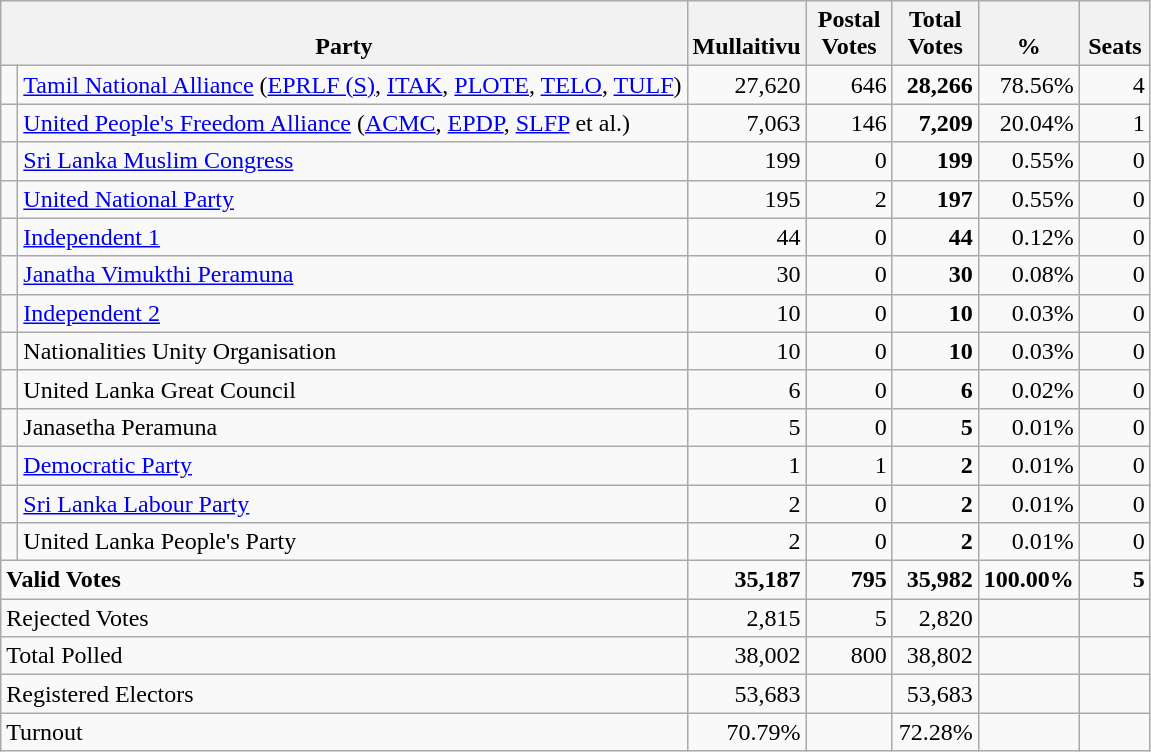<table class="wikitable" border="1" style="text-align:right;">
<tr>
<th align=left valign=bottom colspan=2>Party</th>
<th align=center valign=bottom width="50">Mullaitivu</th>
<th align=center valign=bottom width="50">Postal<br>Votes</th>
<th align=center valign=bottom width="50">Total Votes</th>
<th align=center valign=bottom width="50">%</th>
<th align=center valign=bottom width="40">Seats</th>
</tr>
<tr>
<td bgcolor=> </td>
<td align=left><a href='#'>Tamil National Alliance</a> (<a href='#'>EPRLF (S)</a>, <a href='#'>ITAK</a>, <a href='#'>PLOTE</a>, <a href='#'>TELO</a>, <a href='#'>TULF</a>)</td>
<td>27,620</td>
<td>646</td>
<td><strong>28,266</strong></td>
<td>78.56%</td>
<td>4</td>
</tr>
<tr>
<td bgcolor=> </td>
<td align=left><a href='#'>United People's Freedom Alliance</a> (<a href='#'>ACMC</a>, <a href='#'>EPDP</a>, <a href='#'>SLFP</a> et al.)</td>
<td>7,063</td>
<td>146</td>
<td><strong>7,209</strong></td>
<td>20.04%</td>
<td>1</td>
</tr>
<tr>
<td bgcolor=> </td>
<td align=left><a href='#'>Sri Lanka Muslim Congress</a></td>
<td>199</td>
<td>0</td>
<td><strong>199</strong></td>
<td>0.55%</td>
<td>0</td>
</tr>
<tr>
<td bgcolor=> </td>
<td align=left><a href='#'>United National Party</a></td>
<td>195</td>
<td>2</td>
<td><strong>197</strong></td>
<td>0.55%</td>
<td>0</td>
</tr>
<tr>
<td bgcolor=> </td>
<td align=left><a href='#'>Independent 1</a></td>
<td>44</td>
<td>0</td>
<td><strong>44</strong></td>
<td>0.12%</td>
<td>0</td>
</tr>
<tr>
<td bgcolor=> </td>
<td align=left><a href='#'>Janatha Vimukthi Peramuna</a></td>
<td>30</td>
<td>0</td>
<td><strong>30</strong></td>
<td>0.08%</td>
<td>0</td>
</tr>
<tr>
<td bgcolor=> </td>
<td align=left><a href='#'>Independent 2</a></td>
<td>10</td>
<td>0</td>
<td><strong>10</strong></td>
<td>0.03%</td>
<td>0</td>
</tr>
<tr>
<td></td>
<td align=left>Nationalities Unity Organisation</td>
<td>10</td>
<td>0</td>
<td><strong>10</strong></td>
<td>0.03%</td>
<td>0</td>
</tr>
<tr>
<td></td>
<td align=left>United Lanka Great Council</td>
<td>6</td>
<td>0</td>
<td><strong>6</strong></td>
<td>0.02%</td>
<td>0</td>
</tr>
<tr>
<td></td>
<td align=left>Janasetha Peramuna</td>
<td>5</td>
<td>0</td>
<td><strong>5</strong></td>
<td>0.01%</td>
<td>0</td>
</tr>
<tr>
<td bgcolor=> </td>
<td align=left><a href='#'>Democratic Party</a></td>
<td>1</td>
<td>1</td>
<td><strong>2</strong></td>
<td>0.01%</td>
<td>0</td>
</tr>
<tr>
<td></td>
<td align=left><a href='#'>Sri Lanka Labour Party</a></td>
<td>2</td>
<td>0</td>
<td><strong>2</strong></td>
<td>0.01%</td>
<td>0</td>
</tr>
<tr>
<td></td>
<td align=left>United Lanka People's Party</td>
<td>2</td>
<td>0</td>
<td><strong>2</strong></td>
<td>0.01%</td>
<td>0</td>
</tr>
<tr style="font-weight:bold">
<td align=left colspan=2>Valid Votes</td>
<td>35,187</td>
<td>795</td>
<td>35,982</td>
<td>100.00%</td>
<td>5</td>
</tr>
<tr>
<td align=left colspan=2>Rejected Votes</td>
<td>2,815</td>
<td>5</td>
<td>2,820</td>
<td></td>
<td></td>
</tr>
<tr>
<td align=left colspan=2>Total Polled</td>
<td>38,002</td>
<td>800</td>
<td>38,802</td>
<td></td>
<td></td>
</tr>
<tr>
<td align=left colspan=2>Registered Electors</td>
<td>53,683</td>
<td></td>
<td>53,683</td>
<td></td>
<td></td>
</tr>
<tr>
<td align=left colspan=2>Turnout</td>
<td>70.79%</td>
<td></td>
<td>72.28%</td>
<td></td>
<td></td>
</tr>
</table>
